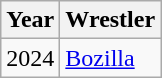<table class="wikitable">
<tr>
<th>Year</th>
<th>Wrestler</th>
</tr>
<tr>
<td>2024</td>
<td><a href='#'>Bozilla</a></td>
</tr>
</table>
